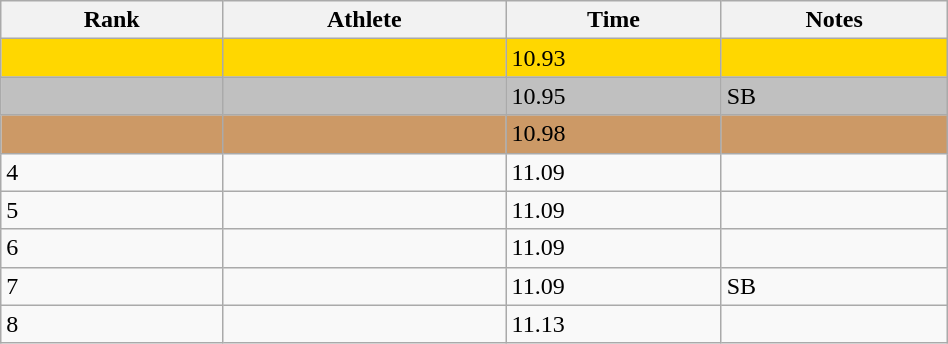<table class="wikitable sortable"  width=50%>
<tr>
<th>Rank</th>
<th>Athlete</th>
<th>Time</th>
<th>Notes</th>
</tr>
<tr bgcolor=gold>
<td></td>
<td></td>
<td>10.93</td>
<td></td>
</tr>
<tr bgcolor=silver>
<td></td>
<td></td>
<td>10.95</td>
<td>SB</td>
</tr>
<tr bgcolor=CC9966>
<td></td>
<td></td>
<td>10.98</td>
<td></td>
</tr>
<tr>
<td>4</td>
<td></td>
<td>11.09</td>
<td></td>
</tr>
<tr>
<td>5</td>
<td></td>
<td>11.09</td>
<td></td>
</tr>
<tr>
<td>6</td>
<td></td>
<td>11.09</td>
<td></td>
</tr>
<tr>
<td>7</td>
<td></td>
<td>11.09</td>
<td>SB</td>
</tr>
<tr>
<td>8</td>
<td></td>
<td>11.13</td>
<td></td>
</tr>
</table>
